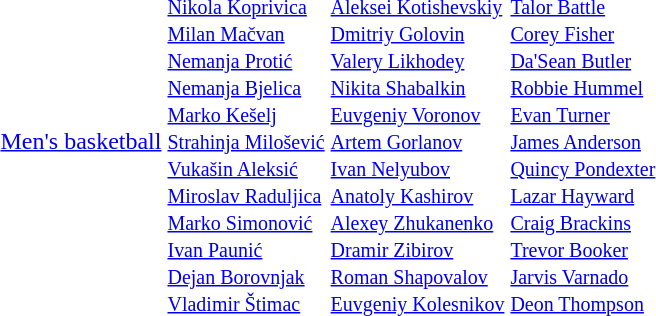<table>
<tr>
<td><a href='#'>Men's basketball</a></td>
<td valign=top><br><small><a href='#'>Nikola Koprivica</a><br><a href='#'>Milan Mačvan</a><br><a href='#'>Nemanja Protić</a><br><a href='#'>Nemanja Bjelica</a><br><a href='#'>Marko Kešelj</a><br><a href='#'>Strahinja Milošević</a><br><a href='#'>Vukašin Aleksić</a><br><a href='#'>Miroslav Raduljica</a><br><a href='#'>Marko Simonović</a><br><a href='#'>Ivan Paunić</a><br><a href='#'>Dejan Borovnjak</a><br><a href='#'>Vladimir Štimac</a>  </small></td>
<td valign=top><br><small><a href='#'>Aleksei Kotishevskiy</a><br><a href='#'>Dmitriy Golovin</a><br><a href='#'>Valery Likhodey</a><br><a href='#'>Nikita Shabalkin</a><br><a href='#'>Euvgeniy Voronov</a><br><a href='#'>Artem Gorlanov</a><br><a href='#'>Ivan Nelyubov</a><br><a href='#'>Anatoly Kashirov</a><br><a href='#'>Alexey Zhukanenko</a><br><a href='#'>Dramir Zibirov</a><br><a href='#'>Roman Shapovalov</a><br><a href='#'>Euvgeniy Kolesnikov</a></small></td>
<td valign=top><br><small><a href='#'>Talor Battle</a><br><a href='#'>Corey Fisher</a><br><a href='#'>Da'Sean Butler</a><br><a href='#'>Robbie Hummel</a><br><a href='#'>Evan Turner</a><br><a href='#'>James Anderson</a><br><a href='#'>Quincy Pondexter</a><br><a href='#'>Lazar Hayward</a><br><a href='#'>Craig Brackins</a><br><a href='#'>Trevor Booker</a><br><a href='#'>Jarvis Varnado</a><br><a href='#'>Deon Thompson</a></small></td>
</tr>
</table>
